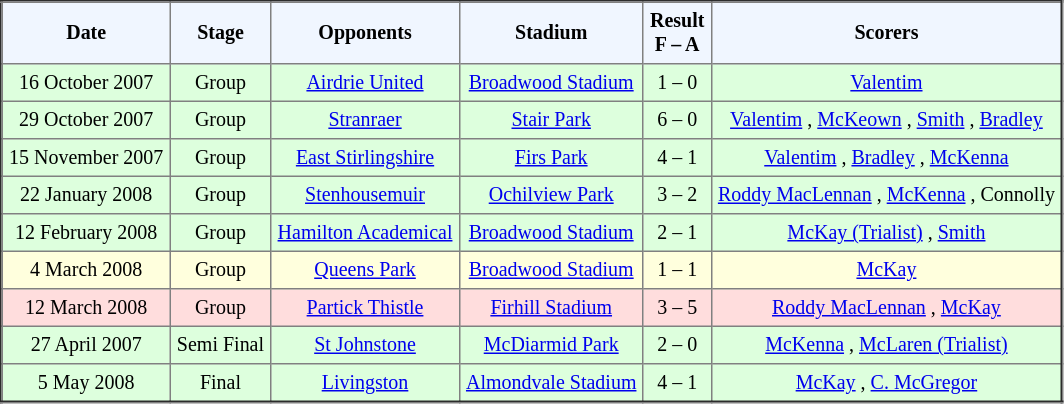<table border="2" cellpadding="4" style="border-collapse:collapse; text-align:center; font-size:smaller;">
<tr style="background:#f0f6ff;">
<th><strong>Date</strong></th>
<th><strong>Stage</strong></th>
<th><strong>Opponents</strong></th>
<th><strong>Stadium</strong></th>
<th><strong>Result<br>F – A</strong></th>
<th><strong>Scorers</strong></th>
</tr>
<tr bgcolor="ddffdd">
<td>16 October 2007</td>
<td>Group</td>
<td><a href='#'>Airdrie United</a></td>
<td><a href='#'>Broadwood Stadium</a></td>
<td>1 – 0</td>
<td><a href='#'>Valentim</a> </td>
</tr>
<tr bgcolor="ddffdd">
<td>29 October 2007</td>
<td>Group</td>
<td><a href='#'>Stranraer</a></td>
<td><a href='#'>Stair Park</a></td>
<td>6 – 0</td>
<td><a href='#'>Valentim</a>   , <a href='#'>McKeown</a> , <a href='#'>Smith</a> , <a href='#'>Bradley</a> </td>
</tr>
<tr bgcolor="ddffdd">
<td>15 November 2007</td>
<td>Group</td>
<td><a href='#'>East Stirlingshire</a></td>
<td><a href='#'>Firs Park</a></td>
<td>4 – 1</td>
<td><a href='#'>Valentim</a>  , <a href='#'>Bradley</a> , <a href='#'>McKenna</a> </td>
</tr>
<tr bgcolor="ddffdd">
<td>22 January 2008</td>
<td>Group</td>
<td><a href='#'>Stenhousemuir</a></td>
<td><a href='#'>Ochilview Park</a></td>
<td>3 – 2</td>
<td><a href='#'>Roddy MacLennan</a> , <a href='#'>McKenna</a> , Connolly </td>
</tr>
<tr bgcolor="ddffdd">
<td>12 February 2008</td>
<td>Group</td>
<td><a href='#'>Hamilton Academical</a></td>
<td><a href='#'>Broadwood Stadium</a></td>
<td>2 – 1</td>
<td><a href='#'>McKay (Trialist)</a>  , <a href='#'>Smith</a> </td>
</tr>
<tr bgcolor="ffffdd">
<td>4 March 2008</td>
<td>Group</td>
<td><a href='#'>Queens Park</a></td>
<td><a href='#'>Broadwood Stadium</a></td>
<td>1 – 1</td>
<td><a href='#'>McKay</a> </td>
</tr>
<tr bgcolor="ffdddd">
<td>12 March 2008</td>
<td>Group</td>
<td><a href='#'>Partick Thistle</a></td>
<td><a href='#'>Firhill Stadium</a></td>
<td>3 – 5</td>
<td><a href='#'>Roddy MacLennan</a> , <a href='#'>McKay</a>  </td>
</tr>
<tr bgcolor="ddffdd">
<td>27 April 2007</td>
<td>Semi Final</td>
<td><a href='#'>St Johnstone</a></td>
<td><a href='#'>McDiarmid Park</a></td>
<td>2 – 0</td>
<td><a href='#'>McKenna</a> , <a href='#'>McLaren (Trialist)</a> </td>
</tr>
<tr bgcolor="ddffdd">
<td>5 May 2008</td>
<td>Final</td>
<td><a href='#'>Livingston</a></td>
<td><a href='#'>Almondvale Stadium</a></td>
<td>4 – 1</td>
<td><a href='#'>McKay</a>    , <a href='#'>C. McGregor</a> </td>
</tr>
</table>
